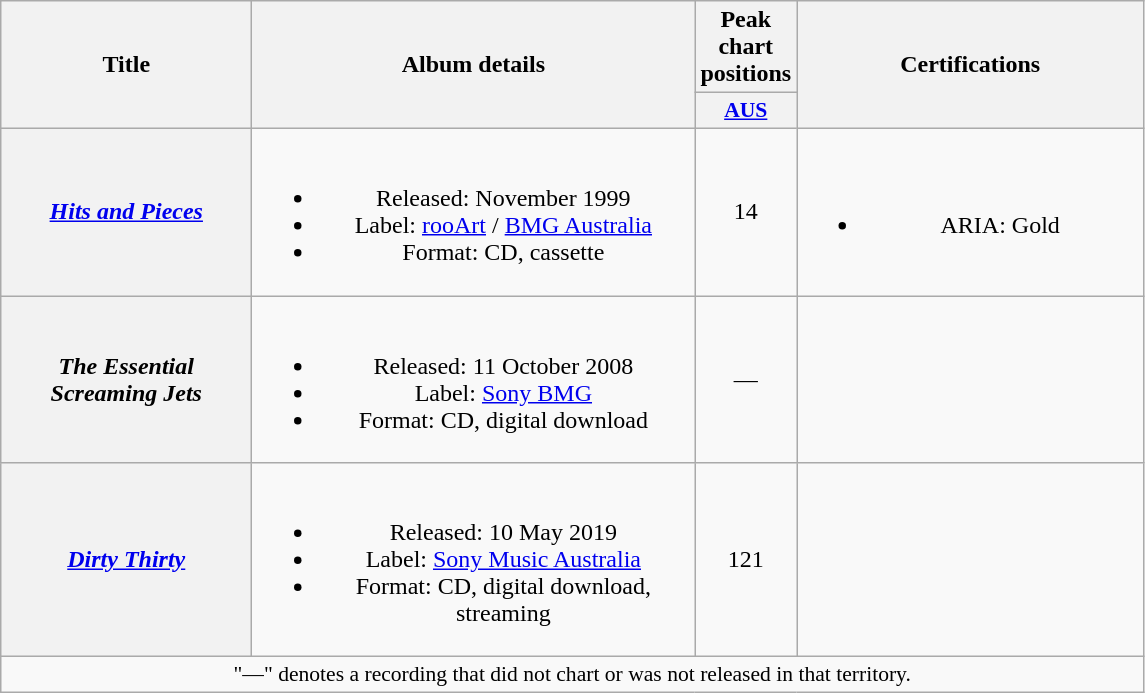<table class="wikitable plainrowheaders" style="text-align:center;" border="1">
<tr>
<th scope="col" rowspan="2" style="width:10em;">Title</th>
<th scope="col" rowspan="2" style="width:18em;">Album details</th>
<th scope="col" colspan="1">Peak chart positions</th>
<th scope="col" rowspan="2" style="width:14em;">Certifications</th>
</tr>
<tr>
<th scope="col" style="width:3em;font-size:90%;"><a href='#'>AUS</a><br></th>
</tr>
<tr>
<th scope="row"><em><a href='#'>Hits and Pieces</a></em></th>
<td><br><ul><li>Released: November 1999</li><li>Label: <a href='#'>rooArt</a> / <a href='#'>BMG Australia</a></li><li>Format: CD, cassette</li></ul></td>
<td>14</td>
<td><br><ul><li>ARIA: Gold</li></ul></td>
</tr>
<tr>
<th scope="row"><em>The Essential Screaming Jets</em></th>
<td><br><ul><li>Released: 11 October 2008</li><li>Label: <a href='#'>Sony BMG</a></li><li>Format: CD, digital download</li></ul></td>
<td>—</td>
<td></td>
</tr>
<tr>
<th scope="row"><em><a href='#'>Dirty Thirty</a></em></th>
<td><br><ul><li>Released: 10 May 2019 </li><li>Label: <a href='#'>Sony Music Australia</a></li><li>Format: CD, digital download, streaming</li></ul></td>
<td>121</td>
<td></td>
</tr>
<tr>
<td colspan="13" style="font-size:90%">"—" denotes a recording that did not chart or was not released in that territory.</td>
</tr>
</table>
